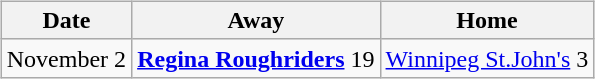<table cellspacing="10">
<tr>
<td valign="top"><br><table class="wikitable">
<tr>
<th>Date</th>
<th>Away</th>
<th>Home</th>
</tr>
<tr>
<td>November 2</td>
<td><strong><a href='#'>Regina Roughriders</a></strong> 19</td>
<td><a href='#'>Winnipeg St.John's</a> 3</td>
</tr>
</table>
</td>
</tr>
</table>
